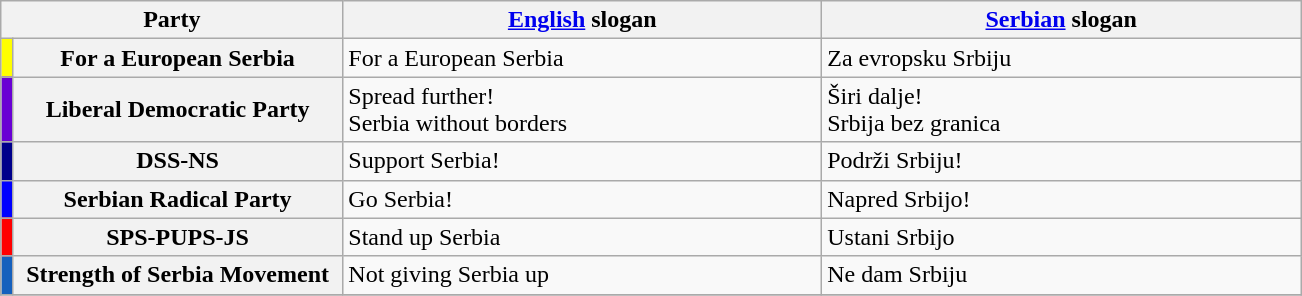<table class="wikitable">
<tr>
<th colspan="2" scope="col" width=25%>Party</th>
<th scope="col" width=35%><a href='#'>English</a> slogan</th>
<th scope="col" width=35%><a href='#'>Serbian</a> slogan</th>
</tr>
<tr>
<td bgcolor="yellow"></td>
<th scope="yellow">For a European Serbia</th>
<td>For a European Serbia</td>
<td>Za evropsku Srbiju</td>
</tr>
<tr>
<td bgcolor="#6901d4"></td>
<th scope="row">Liberal Democratic Party</th>
<td>Spread further!<br>Serbia without borders</td>
<td>Širi dalje!<br> Srbija bez granica</td>
</tr>
<tr>
<td bgcolor="#00008B"></td>
<th scope="row">DSS-NS</th>
<td>Support Serbia!</td>
<td>Podrži Srbiju!</td>
</tr>
<tr>
<td bgcolor="#0000FF"></td>
<th scope="row">Serbian Radical Party</th>
<td>Go Serbia!</td>
<td>Napred Srbijo!</td>
</tr>
<tr>
<td bgcolor="red"></td>
<th scope="row">SPS-PUPS-JS</th>
<td>Stand up Serbia</td>
<td>Ustani Srbijo</td>
</tr>
<tr>
<td bgcolor="#1560BD"></td>
<th scope="row">Strength of Serbia Movement</th>
<td>Not giving Serbia up</td>
<td>Ne dam Srbiju</td>
</tr>
<tr>
</tr>
</table>
